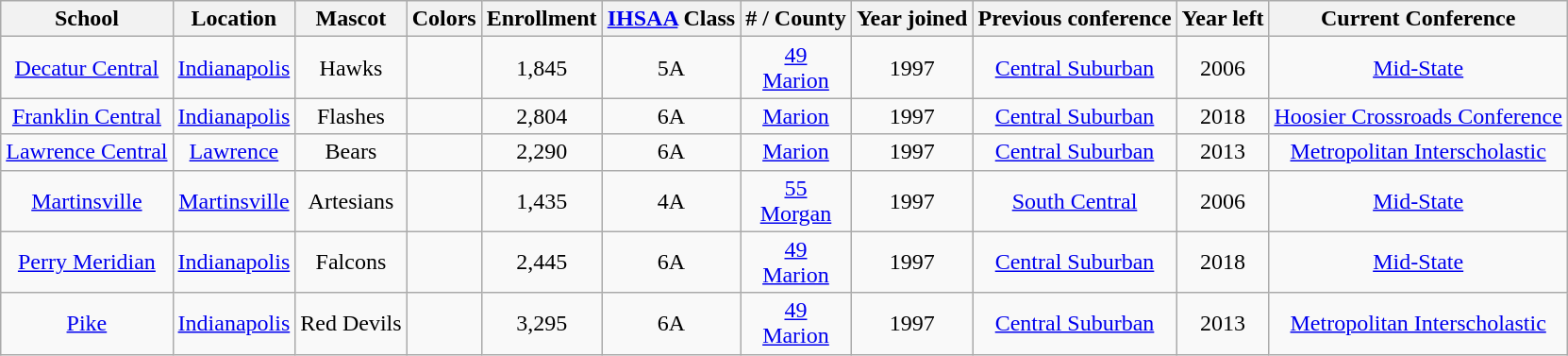<table class="wikitable" style="text-align:center;">
<tr>
<th>School</th>
<th>Location</th>
<th>Mascot</th>
<th>Colors</th>
<th>Enrollment</th>
<th><a href='#'>IHSAA</a> Class</th>
<th># / County</th>
<th>Year joined</th>
<th>Previous conference</th>
<th>Year left</th>
<th>Current Conference</th>
</tr>
<tr>
<td><a href='#'>Decatur Central</a></td>
<td><a href='#'>Indianapolis</a></td>
<td>Hawks</td>
<td> </td>
<td>1,845</td>
<td>5A</td>
<td><a href='#'>49<br>Marion</a></td>
<td>1997</td>
<td><a href='#'>Central Suburban</a></td>
<td>2006</td>
<td><a href='#'>Mid-State</a></td>
</tr>
<tr>
<td><a href='#'>Franklin Central</a></td>
<td><a href='#'>Indianapolis</a></td>
<td>Flashes</td>
<td>  </td>
<td>2,804</td>
<td>6A</td>
<td><a href='#'>Marion</a></td>
<td>1997</td>
<td><a href='#'>Central Suburban</a></td>
<td>2018</td>
<td><a href='#'>Hoosier Crossroads Conference</a></td>
</tr>
<tr>
<td><a href='#'>Lawrence Central</a></td>
<td><a href='#'>Lawrence</a></td>
<td>Bears</td>
<td>  </td>
<td>2,290</td>
<td>6A</td>
<td><a href='#'>Marion</a></td>
<td>1997</td>
<td><a href='#'>Central Suburban</a></td>
<td>2013</td>
<td><a href='#'>Metropolitan Interscholastic</a></td>
</tr>
<tr>
<td><a href='#'>Martinsville</a></td>
<td><a href='#'>Martinsville</a></td>
<td>Artesians</td>
<td> </td>
<td>1,435</td>
<td>4A</td>
<td><a href='#'>55<br>Morgan</a></td>
<td>1997</td>
<td><a href='#'>South Central</a></td>
<td>2006</td>
<td><a href='#'>Mid-State</a></td>
</tr>
<tr>
<td><a href='#'>Perry Meridian</a></td>
<td><a href='#'>Indianapolis</a></td>
<td>Falcons</td>
<td> </td>
<td>2,445</td>
<td>6A</td>
<td><a href='#'>49<br>Marion</a></td>
<td>1997</td>
<td><a href='#'>Central Suburban</a></td>
<td>2018</td>
<td><a href='#'>Mid-State</a></td>
</tr>
<tr>
<td><a href='#'>Pike</a></td>
<td><a href='#'>Indianapolis</a></td>
<td>Red Devils</td>
<td>  </td>
<td>3,295</td>
<td>6A</td>
<td><a href='#'>49<br>Marion</a></td>
<td>1997</td>
<td><a href='#'>Central Suburban</a></td>
<td>2013</td>
<td><a href='#'>Metropolitan Interscholastic</a></td>
</tr>
</table>
